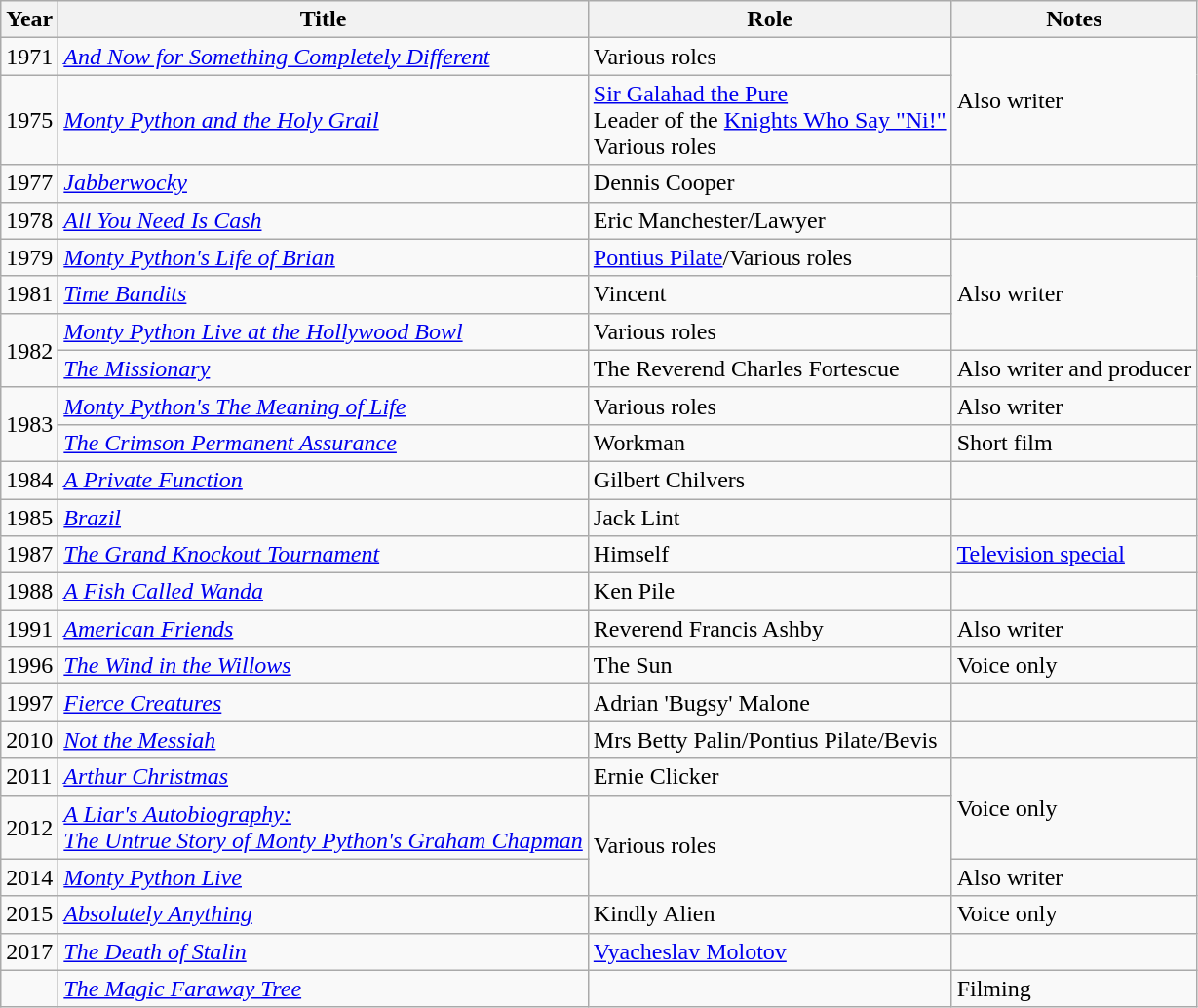<table class="wikitable sortable">
<tr>
<th>Year</th>
<th>Title</th>
<th>Role</th>
<th class="unsortable">Notes</th>
</tr>
<tr>
<td>1971</td>
<td><em><a href='#'>And Now for Something Completely Different</a></em></td>
<td>Various roles</td>
<td rowspan="2">Also writer</td>
</tr>
<tr>
<td>1975</td>
<td><em><a href='#'>Monty Python and the Holy Grail</a></em></td>
<td><a href='#'>Sir Galahad the Pure</a> <br> Leader of the <a href='#'>Knights Who Say "Ni!"</a> <br> Various roles</td>
</tr>
<tr>
<td>1977</td>
<td><em><a href='#'>Jabberwocky</a></em></td>
<td>Dennis Cooper</td>
<td></td>
</tr>
<tr>
<td>1978</td>
<td><em><a href='#'>All You Need Is Cash</a></em></td>
<td>Eric Manchester/Lawyer</td>
<td></td>
</tr>
<tr>
<td>1979</td>
<td><em><a href='#'>Monty Python's Life of Brian</a></em></td>
<td><a href='#'>Pontius Pilate</a>/Various roles</td>
<td rowspan="3">Also writer</td>
</tr>
<tr>
<td>1981</td>
<td><em><a href='#'>Time Bandits</a></em></td>
<td>Vincent</td>
</tr>
<tr>
<td rowspan=2>1982</td>
<td><em><a href='#'>Monty Python Live at the Hollywood Bowl</a></em></td>
<td>Various roles</td>
</tr>
<tr>
<td data-sort-value="Missionary, The"><em><a href='#'>The Missionary</a></em></td>
<td>The Reverend Charles Fortescue</td>
<td>Also writer and producer</td>
</tr>
<tr>
<td rowspan=2>1983</td>
<td><em><a href='#'>Monty Python's The Meaning of Life</a></em></td>
<td>Various roles</td>
<td>Also writer</td>
</tr>
<tr>
<td data-sort-value="Crimson Permanent Assurance, The"><em><a href='#'>The Crimson Permanent Assurance</a></em></td>
<td>Workman</td>
<td>Short film</td>
</tr>
<tr>
<td>1984</td>
<td data-sort-value="Private Function, A"><em><a href='#'>A Private Function</a></em></td>
<td>Gilbert Chilvers</td>
<td></td>
</tr>
<tr>
<td>1985</td>
<td><em><a href='#'>Brazil</a></em></td>
<td>Jack Lint</td>
<td></td>
</tr>
<tr>
<td>1987</td>
<td data-sort-value="Grand Knockout Tournament, The"><em><a href='#'>The Grand Knockout Tournament</a></em></td>
<td>Himself</td>
<td><a href='#'>Television special</a></td>
</tr>
<tr>
<td>1988</td>
<td data-sort-value="Fish Called Wanda, A"><em><a href='#'>A Fish Called Wanda</a></em></td>
<td>Ken Pile</td>
<td></td>
</tr>
<tr>
<td>1991</td>
<td><em><a href='#'>American Friends</a></em></td>
<td>Reverend Francis Ashby</td>
<td>Also writer</td>
</tr>
<tr>
<td>1996</td>
<td data-sort-value="Wind in the Willows, The"><em><a href='#'>The Wind in the Willows</a></em></td>
<td>The Sun</td>
<td>Voice only</td>
</tr>
<tr>
<td>1997</td>
<td><em><a href='#'>Fierce Creatures</a></em></td>
<td>Adrian 'Bugsy' Malone</td>
<td></td>
</tr>
<tr>
<td>2010</td>
<td><em><a href='#'>Not the Messiah</a></em></td>
<td>Mrs Betty Palin/Pontius Pilate/Bevis</td>
<td></td>
</tr>
<tr>
<td>2011</td>
<td><em><a href='#'>Arthur Christmas</a></em></td>
<td>Ernie Clicker</td>
<td rowspan="2">Voice only</td>
</tr>
<tr>
<td>2012</td>
<td data-sort-value="Liar's Autobiography: The Untrue Story of Monty Python's Graham Chapman, A"><em><a href='#'>A Liar's Autobiography: <br> The Untrue Story of Monty Python's Graham Chapman</a></em></td>
<td rowspan=2>Various roles</td>
</tr>
<tr>
<td>2014</td>
<td><em><a href='#'>Monty Python Live</a></em></td>
<td>Also writer</td>
</tr>
<tr>
<td>2015</td>
<td><em><a href='#'>Absolutely Anything</a></em></td>
<td>Kindly Alien</td>
<td>Voice only</td>
</tr>
<tr>
<td>2017</td>
<td data-sort-value="Death of Stalin, The"><em><a href='#'>The Death of Stalin</a></em></td>
<td><a href='#'>Vyacheslav Molotov</a></td>
<td></td>
</tr>
<tr>
<td></td>
<td data-sort-value="Magic Faraway Tree, The"><em><a href='#'>The Magic Faraway Tree</a></em></td>
<td></td>
<td>Filming</td>
</tr>
</table>
